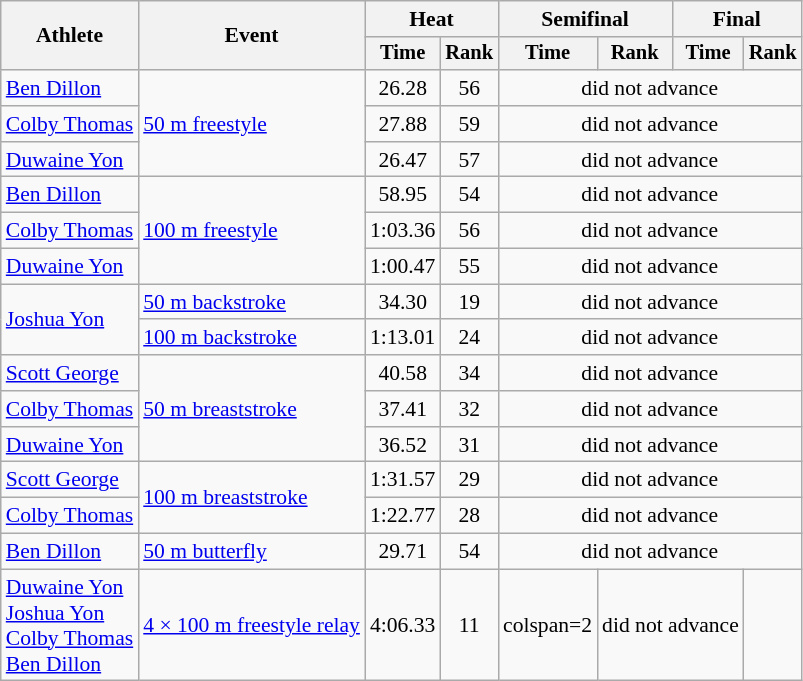<table class=wikitable style=font-size:90%>
<tr>
<th rowspan=2>Athlete</th>
<th rowspan=2>Event</th>
<th colspan=2>Heat</th>
<th colspan=2>Semifinal</th>
<th colspan=2>Final</th>
</tr>
<tr style=font-size:95%>
<th>Time</th>
<th>Rank</th>
<th>Time</th>
<th>Rank</th>
<th>Time</th>
<th>Rank</th>
</tr>
<tr align=center>
<td align=left><a href='#'>Ben Dillon</a></td>
<td align=left rowspan=3><a href='#'>50 m freestyle</a></td>
<td>26.28</td>
<td>56</td>
<td colspan=4>did not advance</td>
</tr>
<tr align=center>
<td align=left><a href='#'>Colby Thomas</a></td>
<td>27.88</td>
<td>59</td>
<td colspan=4>did not advance</td>
</tr>
<tr align=center>
<td align=left><a href='#'>Duwaine Yon</a></td>
<td>26.47</td>
<td>57</td>
<td colspan=4>did not advance</td>
</tr>
<tr align=center>
<td align=left><a href='#'>Ben Dillon</a></td>
<td align=left rowspan=3><a href='#'>100 m freestyle</a></td>
<td>58.95</td>
<td>54</td>
<td Colspan=4>did not advance</td>
</tr>
<tr align=center>
<td align=left><a href='#'>Colby Thomas</a></td>
<td>1:03.36</td>
<td>56</td>
<td Colspan=4>did not advance</td>
</tr>
<tr align=center>
<td align=left><a href='#'>Duwaine Yon</a></td>
<td>1:00.47</td>
<td>55</td>
<td Colspan=4>did not advance</td>
</tr>
<tr align=center>
<td align=left rowspan=2><a href='#'>Joshua Yon</a></td>
<td align=left><a href='#'>50 m backstroke</a></td>
<td>34.30</td>
<td>19</td>
<td colspan=4>did not advance</td>
</tr>
<tr align=center>
<td align=left><a href='#'>100 m backstroke</a></td>
<td>1:13.01</td>
<td>24</td>
<td colspan=4>did not advance</td>
</tr>
<tr align=center>
<td align=left><a href='#'>Scott George</a></td>
<td align=left rowspan=3><a href='#'>50 m breaststroke</a></td>
<td>40.58</td>
<td>34</td>
<td colspan=4>did not advance</td>
</tr>
<tr align=center>
<td align=left><a href='#'>Colby Thomas</a></td>
<td>37.41</td>
<td>32</td>
<td colspan=4>did not advance</td>
</tr>
<tr align=center>
<td align=left><a href='#'>Duwaine Yon</a></td>
<td>36.52</td>
<td>31</td>
<td colspan=4>did not advance</td>
</tr>
<tr align=center>
<td align=left><a href='#'>Scott George</a></td>
<td align=left rowspan=2><a href='#'>100 m breaststroke</a></td>
<td>1:31.57</td>
<td>29</td>
<td colspan=4>did not advance</td>
</tr>
<tr align=center>
<td align=left><a href='#'>Colby Thomas</a></td>
<td>1:22.77</td>
<td>28</td>
<td colspan=4>did not advance</td>
</tr>
<tr align=center>
<td align=left><a href='#'>Ben Dillon</a></td>
<td align=left><a href='#'>50 m butterfly</a></td>
<td>29.71</td>
<td>54</td>
<td colspan=4>did not advance</td>
</tr>
<tr align=center>
<td align=left><a href='#'>Duwaine Yon</a><br><a href='#'>Joshua Yon</a><br><a href='#'>Colby Thomas</a><br><a href='#'>Ben Dillon</a></td>
<td align=left><a href='#'>4 × 100 m freestyle relay</a></td>
<td>4:06.33</td>
<td>11</td>
<td>colspan=2 </td>
<td colspan=2>did not advance</td>
</tr>
</table>
